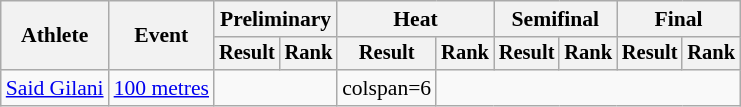<table class="wikitable" style="font-size:90%">
<tr>
<th rowspan="2">Athlete</th>
<th rowspan="2">Event</th>
<th colspan="2">Preliminary</th>
<th colspan="2">Heat</th>
<th colspan="2">Semifinal</th>
<th colspan="2">Final</th>
</tr>
<tr style="font-size:95%">
<th>Result</th>
<th>Rank</th>
<th>Result</th>
<th>Rank</th>
<th>Result</th>
<th>Rank</th>
<th>Result</th>
<th>Rank</th>
</tr>
<tr align=center>
<td align=left><a href='#'>Said Gilani</a></td>
<td align=left><a href='#'>100 metres</a></td>
<td colspan=2></td>
<td>colspan=6 </td>
</tr>
</table>
